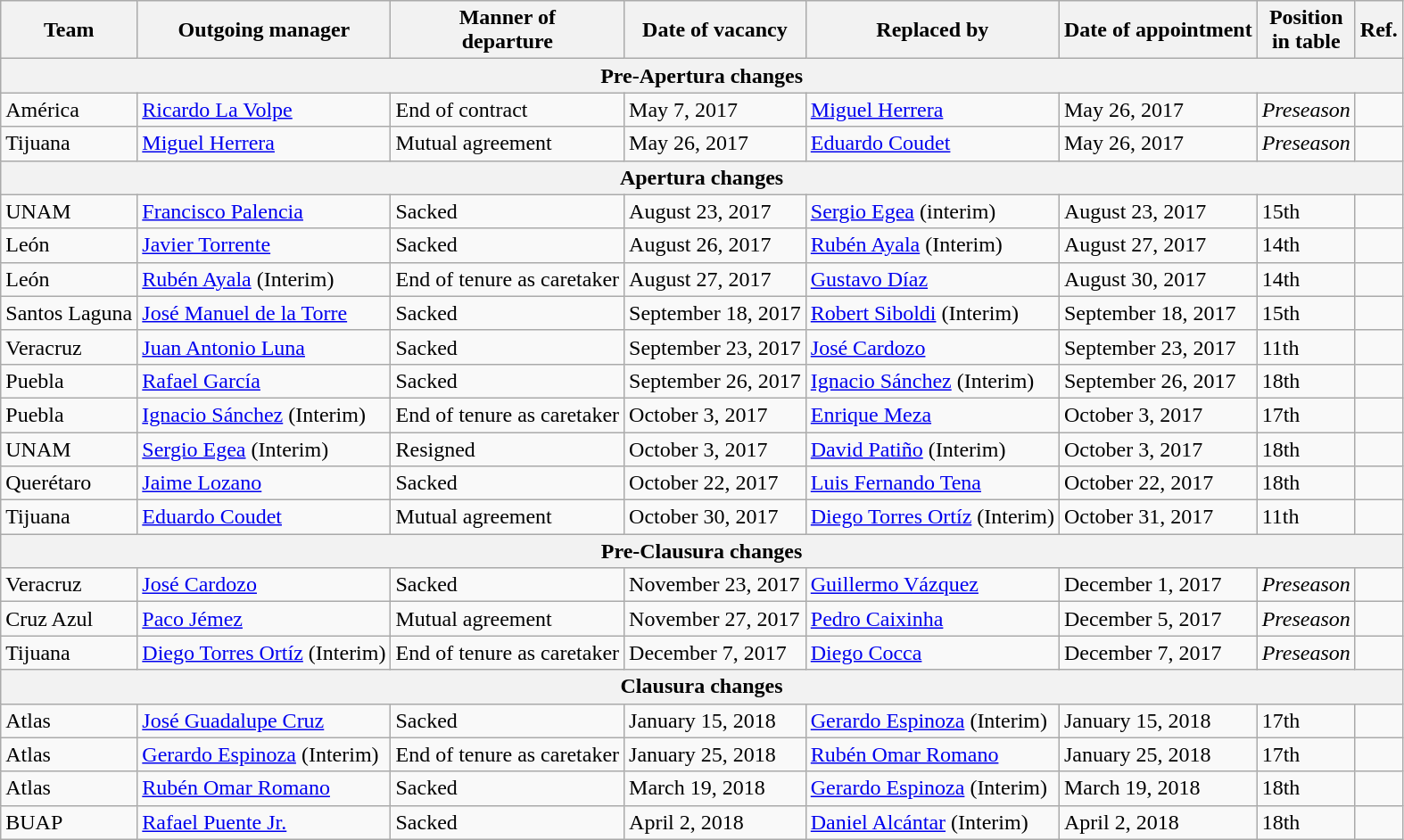<table class="wikitable sortable">
<tr>
<th>Team</th>
<th>Outgoing manager</th>
<th>Manner of <br> departure</th>
<th>Date of vacancy</th>
<th>Replaced by</th>
<th>Date of appointment</th>
<th>Position <br> in table</th>
<th>Ref.</th>
</tr>
<tr>
<th colspan=8>Pre-Apertura changes</th>
</tr>
<tr>
<td>América</td>
<td> <a href='#'>Ricardo La Volpe</a></td>
<td>End of contract</td>
<td>May 7, 2017</td>
<td> <a href='#'>Miguel Herrera</a></td>
<td>May 26, 2017</td>
<td><em>Preseason</em></td>
<td align="center"></td>
</tr>
<tr>
<td>Tijuana</td>
<td> <a href='#'>Miguel Herrera</a></td>
<td>Mutual agreement</td>
<td>May 26, 2017</td>
<td> <a href='#'>Eduardo Coudet</a></td>
<td>May 26, 2017</td>
<td><em>Preseason</em></td>
<td align="center"></td>
</tr>
<tr>
<th colspan=8>Apertura changes</th>
</tr>
<tr>
<td>UNAM</td>
<td> <a href='#'>Francisco Palencia</a></td>
<td>Sacked</td>
<td>August 23, 2017</td>
<td> <a href='#'>Sergio Egea</a> (interim)</td>
<td>August 23, 2017</td>
<td>15th</td>
<td align="center"></td>
</tr>
<tr>
<td>León</td>
<td> <a href='#'>Javier Torrente</a></td>
<td>Sacked</td>
<td>August 26, 2017</td>
<td> <a href='#'>Rubén Ayala</a> (Interim)</td>
<td>August 27, 2017</td>
<td>14th</td>
<td align="center"></td>
</tr>
<tr>
<td>León</td>
<td> <a href='#'>Rubén Ayala</a> (Interim)</td>
<td>End of tenure as caretaker</td>
<td>August 27, 2017</td>
<td> <a href='#'>Gustavo Díaz</a></td>
<td>August 30, 2017</td>
<td>14th</td>
<td align="center"></td>
</tr>
<tr>
<td>Santos Laguna</td>
<td> <a href='#'>José Manuel de la Torre</a></td>
<td>Sacked</td>
<td>September 18, 2017</td>
<td> <a href='#'>Robert Siboldi</a> (Interim)</td>
<td>September 18, 2017</td>
<td>15th</td>
<td align="center"></td>
</tr>
<tr>
<td>Veracruz</td>
<td> <a href='#'>Juan Antonio Luna</a></td>
<td>Sacked</td>
<td>September 23, 2017</td>
<td> <a href='#'>José Cardozo</a></td>
<td>September 23, 2017</td>
<td>11th</td>
<td align="center"></td>
</tr>
<tr>
<td>Puebla</td>
<td> <a href='#'>Rafael García</a></td>
<td>Sacked</td>
<td>September 26, 2017</td>
<td> <a href='#'>Ignacio Sánchez</a> (Interim)</td>
<td>September 26, 2017</td>
<td>18th</td>
<td align="center"></td>
</tr>
<tr>
<td>Puebla</td>
<td> <a href='#'>Ignacio Sánchez</a> (Interim)</td>
<td>End of tenure as caretaker</td>
<td>October 3, 2017</td>
<td> <a href='#'>Enrique Meza</a></td>
<td>October 3, 2017</td>
<td>17th</td>
<td align="center"></td>
</tr>
<tr>
<td>UNAM</td>
<td> <a href='#'>Sergio Egea</a> (Interim)</td>
<td>Resigned</td>
<td>October 3, 2017</td>
<td> <a href='#'>David Patiño</a> (Interim)</td>
<td>October 3, 2017</td>
<td>18th</td>
<td align="center"></td>
</tr>
<tr>
<td>Querétaro</td>
<td> <a href='#'>Jaime Lozano</a></td>
<td>Sacked</td>
<td>October 22, 2017</td>
<td> <a href='#'>Luis Fernando Tena</a></td>
<td>October 22, 2017</td>
<td>18th</td>
<td align="center"></td>
</tr>
<tr>
<td>Tijuana</td>
<td> <a href='#'>Eduardo Coudet</a></td>
<td>Mutual agreement</td>
<td>October 30, 2017</td>
<td> <a href='#'>Diego Torres Ortíz</a> (Interim)</td>
<td>October 31, 2017</td>
<td>11th</td>
<td align="center"></td>
</tr>
<tr>
<th colspan=8>Pre-Clausura changes</th>
</tr>
<tr>
<td>Veracruz</td>
<td> <a href='#'>José Cardozo</a></td>
<td>Sacked</td>
<td>November 23, 2017</td>
<td> <a href='#'>Guillermo Vázquez</a></td>
<td>December 1, 2017</td>
<td><em>Preseason</em></td>
<td align="center"></td>
</tr>
<tr>
<td>Cruz Azul</td>
<td> <a href='#'>Paco Jémez</a></td>
<td>Mutual agreement</td>
<td>November 27, 2017</td>
<td> <a href='#'>Pedro Caixinha</a></td>
<td>December 5, 2017</td>
<td><em>Preseason</em></td>
<td align="center"></td>
</tr>
<tr>
<td>Tijuana</td>
<td> <a href='#'>Diego Torres Ortíz</a> (Interim)</td>
<td>End of tenure as caretaker</td>
<td>December 7, 2017</td>
<td> <a href='#'>Diego Cocca</a></td>
<td>December 7, 2017</td>
<td><em>Preseason</em></td>
<td align="center"></td>
</tr>
<tr>
<th colspan=8>Clausura changes</th>
</tr>
<tr>
<td>Atlas</td>
<td> <a href='#'>José Guadalupe Cruz</a></td>
<td>Sacked</td>
<td>January 15, 2018</td>
<td> <a href='#'>Gerardo Espinoza</a> (Interim)</td>
<td>January 15, 2018</td>
<td>17th</td>
<td align="center"></td>
</tr>
<tr>
<td>Atlas</td>
<td> <a href='#'>Gerardo Espinoza</a> (Interim)</td>
<td>End of tenure as caretaker</td>
<td>January 25, 2018</td>
<td> <a href='#'>Rubén Omar Romano</a></td>
<td>January 25, 2018</td>
<td>17th</td>
<td align="center"></td>
</tr>
<tr>
<td>Atlas</td>
<td> <a href='#'>Rubén Omar Romano</a></td>
<td>Sacked</td>
<td>March 19, 2018</td>
<td> <a href='#'>Gerardo Espinoza</a> (Interim)</td>
<td>March 19, 2018</td>
<td>18th</td>
<td align="center"></td>
</tr>
<tr>
<td>BUAP</td>
<td> <a href='#'>Rafael Puente Jr.</a></td>
<td>Sacked</td>
<td>April 2, 2018</td>
<td> <a href='#'>Daniel Alcántar</a> (Interim)</td>
<td>April 2, 2018</td>
<td>18th</td>
<td align="center"></td>
</tr>
</table>
